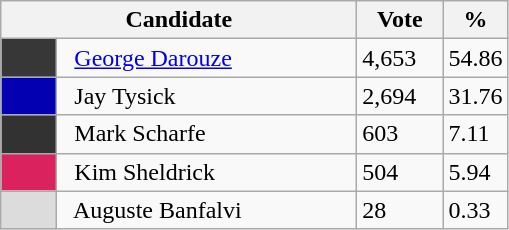<table class="wikitable">
<tr>
<th bgcolor="#DDDDFF" width="230px" colspan="2">Candidate</th>
<th bgcolor="#DDDDFF" width="50px">Vote</th>
<th bgcolor="#DDDDFF" width="30px">%</th>
</tr>
<tr>
<td bgcolor=#373737 width="30px"> </td>
<td>  <a href='#'>George Darouze</a></td>
<td>4,653</td>
<td>54.86</td>
</tr>
<tr>
<td bgcolor=#0200B0 width="30px"> </td>
<td>  Jay Tysick</td>
<td>2,694</td>
<td>31.76</td>
</tr>
<tr>
<td bgcolor=#323232 width="30px"> </td>
<td>  Mark Scharfe</td>
<td>603</td>
<td>7.11</td>
</tr>
<tr>
<td bgcolor=#DA225E width="30px"> </td>
<td>  Kim Sheldrick</td>
<td>504</td>
<td>5.94</td>
</tr>
<tr>
<td bgcolor=#DCDCDC width="30px"> </td>
<td>  Auguste Banfalvi</td>
<td>28</td>
<td>0.33</td>
</tr>
</table>
